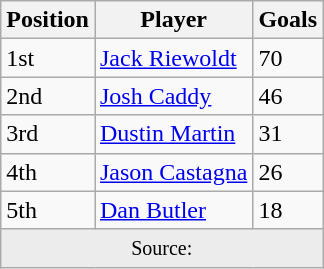<table class="wikitable">
<tr>
<th>Position</th>
<th>Player</th>
<th>Goals</th>
</tr>
<tr>
<td>1st</td>
<td><a href='#'>Jack Riewoldt</a></td>
<td>70</td>
</tr>
<tr>
<td>2nd</td>
<td><a href='#'>Josh Caddy</a></td>
<td>46</td>
</tr>
<tr>
<td>3rd</td>
<td><a href='#'>Dustin Martin</a></td>
<td>31</td>
</tr>
<tr>
<td>4th</td>
<td><a href='#'>Jason Castagna</a></td>
<td>26</td>
</tr>
<tr>
<td>5th</td>
<td><a href='#'>Dan Butler</a></td>
<td>18</td>
</tr>
<tr>
<td colspan="3" style="text-align: center; background: #ececec;"><small>Source:</small></td>
</tr>
</table>
